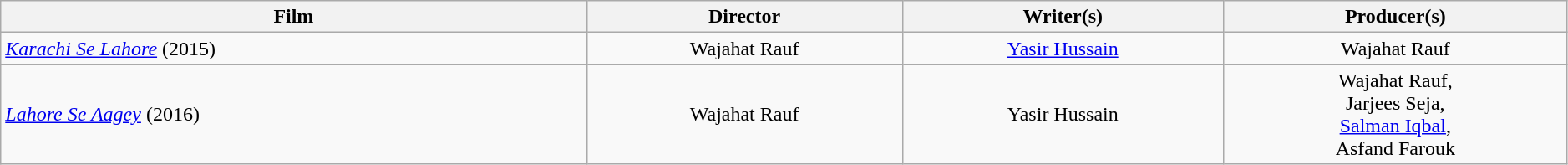<table class="wikitable" style="width:99%;">
<tr>
<th rowspan="1">Film</th>
<th colspan="1">Director</th>
<th colspan="1">Writer(s)</th>
<th colspan="1">Producer(s)</th>
</tr>
<tr>
<td><em><a href='#'>Karachi Se Lahore</a></em> (2015)</td>
<td align="center">Wajahat Rauf</td>
<td align="center"><a href='#'>Yasir Hussain</a></td>
<td align="center">Wajahat Rauf</td>
</tr>
<tr>
<td><em><a href='#'>Lahore Se Aagey</a></em> (2016)</td>
<td align="center">Wajahat Rauf</td>
<td align="center">Yasir Hussain</td>
<td align="center">Wajahat Rauf, <br> Jarjees Seja, <br> <a href='#'>Salman Iqbal</a>, <br> Asfand Farouk</td>
</tr>
</table>
